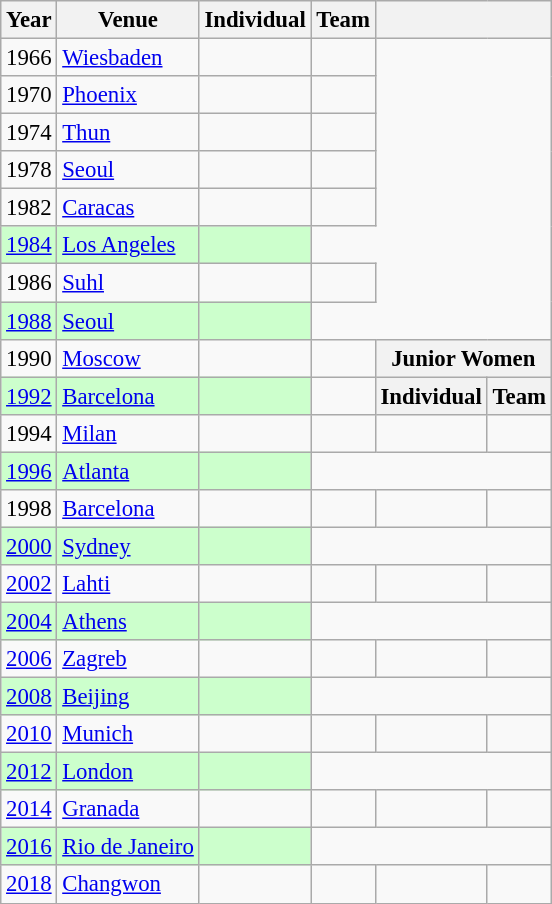<table class=wikitable style="font-size: 95%">
<tr>
<th>Year</th>
<th>Venue</th>
<th>Individual</th>
<th>Team</th>
<th colspan=2></th>
</tr>
<tr>
<td>1966</td>
<td><a href='#'>Wiesbaden</a></td>
<td></td>
<td></td>
</tr>
<tr>
<td>1970</td>
<td><a href='#'>Phoenix</a></td>
<td></td>
<td></td>
</tr>
<tr>
<td>1974</td>
<td><a href='#'>Thun</a></td>
<td></td>
<td></td>
</tr>
<tr>
<td>1978</td>
<td><a href='#'>Seoul</a></td>
<td></td>
<td></td>
</tr>
<tr>
<td>1982</td>
<td><a href='#'>Caracas</a></td>
<td></td>
<td></td>
</tr>
<tr style="background: #ccffcc">
<td><a href='#'>1984</a></td>
<td><a href='#'>Los Angeles</a></td>
<td></td>
</tr>
<tr>
<td>1986</td>
<td><a href='#'>Suhl</a></td>
<td></td>
<td></td>
</tr>
<tr style="background: #ccffcc">
<td><a href='#'>1988</a></td>
<td><a href='#'>Seoul</a></td>
<td></td>
</tr>
<tr>
<td>1990</td>
<td><a href='#'>Moscow</a></td>
<td></td>
<td></td>
<th colspan=2>Junior Women</th>
</tr>
<tr>
<td style="background: #ccffcc"><a href='#'>1992</a></td>
<td style="background: #ccffcc"><a href='#'>Barcelona</a></td>
<td style="background: #ccffcc"></td>
<td></td>
<th>Individual</th>
<th>Team</th>
</tr>
<tr>
<td>1994</td>
<td><a href='#'>Milan</a></td>
<td></td>
<td></td>
<td></td>
<td></td>
</tr>
<tr style="background: #ccffcc">
<td><a href='#'>1996</a></td>
<td><a href='#'>Atlanta</a></td>
<td></td>
</tr>
<tr>
<td>1998</td>
<td><a href='#'>Barcelona</a></td>
<td></td>
<td></td>
<td></td>
<td></td>
</tr>
<tr style="background: #ccffcc">
<td><a href='#'>2000</a></td>
<td><a href='#'>Sydney</a></td>
<td></td>
</tr>
<tr>
<td><a href='#'>2002</a></td>
<td><a href='#'>Lahti</a></td>
<td></td>
<td></td>
<td></td>
<td></td>
</tr>
<tr style="background: #ccffcc">
<td><a href='#'>2004</a></td>
<td><a href='#'>Athens</a></td>
<td></td>
</tr>
<tr>
<td><a href='#'>2006</a></td>
<td><a href='#'>Zagreb</a></td>
<td></td>
<td></td>
<td></td>
<td></td>
</tr>
<tr style="background: #ccffcc">
<td><a href='#'>2008</a></td>
<td><a href='#'>Beijing</a></td>
<td></td>
</tr>
<tr>
<td><a href='#'>2010</a></td>
<td><a href='#'>Munich</a></td>
<td></td>
<td></td>
<td></td>
<td></td>
</tr>
<tr style="background: #ccffcc">
<td><a href='#'>2012</a></td>
<td><a href='#'>London</a></td>
<td></td>
</tr>
<tr>
<td><a href='#'>2014</a></td>
<td><a href='#'>Granada</a></td>
<td></td>
<td></td>
<td></td>
<td></td>
</tr>
<tr style="background: #ccffcc">
<td><a href='#'>2016</a></td>
<td><a href='#'>Rio de Janeiro</a></td>
<td></td>
</tr>
<tr>
<td><a href='#'>2018</a></td>
<td><a href='#'>Changwon</a></td>
<td></td>
<td></td>
<td></td>
<td></td>
</tr>
</table>
